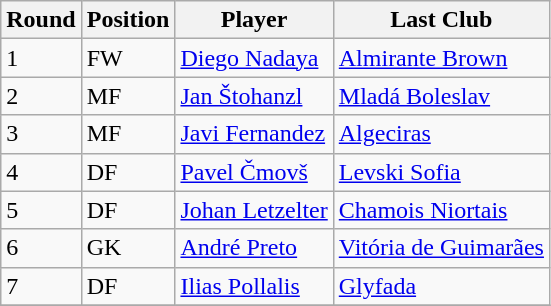<table class="wikitable">
<tr>
<th>Round</th>
<th>Position</th>
<th>Player</th>
<th>Last Club</th>
</tr>
<tr>
<td>1</td>
<td>FW</td>
<td> <a href='#'>Diego Nadaya</a></td>
<td> <a href='#'>Almirante Brown</a></td>
</tr>
<tr>
<td>2</td>
<td>MF</td>
<td> <a href='#'>Jan Štohanzl</a></td>
<td> <a href='#'>Mladá Boleslav</a></td>
</tr>
<tr>
<td>3</td>
<td>MF</td>
<td> <a href='#'>Javi Fernandez</a></td>
<td> <a href='#'>Algeciras</a></td>
</tr>
<tr>
<td>4</td>
<td>DF</td>
<td> <a href='#'>Pavel Čmovš</a></td>
<td> <a href='#'>Levski Sofia</a></td>
</tr>
<tr>
<td>5</td>
<td>DF</td>
<td> <a href='#'>Johan Letzelter</a></td>
<td> <a href='#'>Chamois Niortais</a></td>
</tr>
<tr>
<td>6</td>
<td>GK</td>
<td> <a href='#'>André Preto</a></td>
<td> <a href='#'>Vitória de Guimarães</a></td>
</tr>
<tr>
<td>7</td>
<td>DF</td>
<td> <a href='#'>Ilias Pollalis</a></td>
<td> <a href='#'>Glyfada</a></td>
</tr>
<tr>
</tr>
</table>
